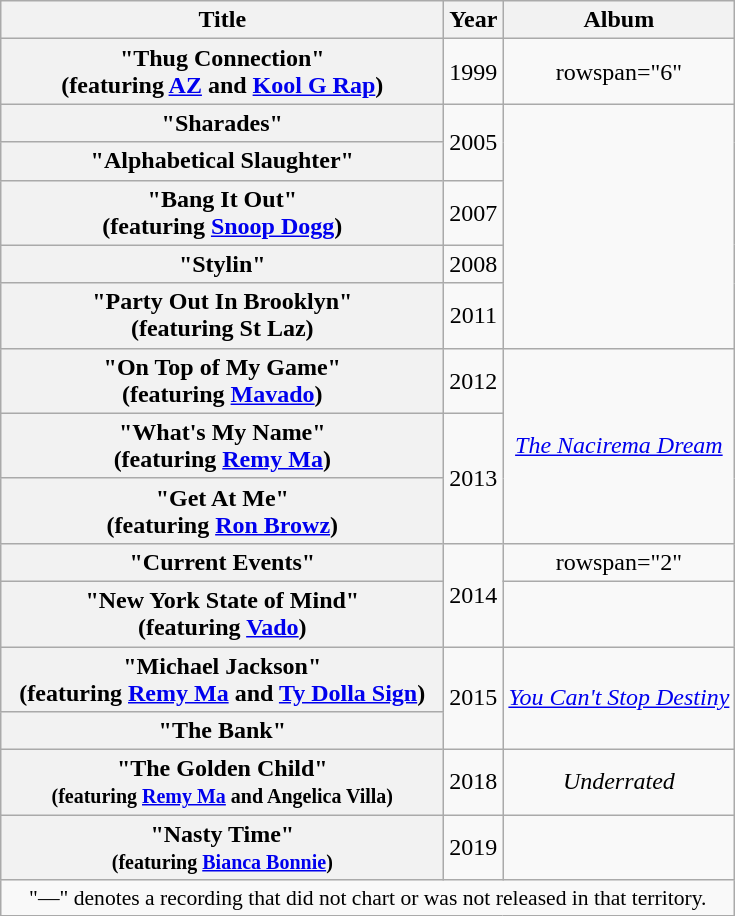<table class="wikitable plainrowheaders" style="text-align:center;">
<tr>
<th scope="col" rowspan="1" style="width:18em;">Title</th>
<th scope="col" rowspan="1">Year</th>
<th scope="col" rowspan="1">Album</th>
</tr>
<tr>
<th scope="row">"Thug Connection"<br><span>(featuring <a href='#'>AZ</a> and <a href='#'>Kool G Rap</a>)</span></th>
<td>1999</td>
<td>rowspan="6" </td>
</tr>
<tr>
<th scope="row">"Sharades"</th>
<td rowspan="2">2005</td>
</tr>
<tr>
<th scope="row">"Alphabetical Slaughter"</th>
</tr>
<tr>
<th scope="row">"Bang It Out"<br><span>(featuring <a href='#'>Snoop Dogg</a>)</span></th>
<td>2007</td>
</tr>
<tr>
<th scope="row">"Stylin"</th>
<td>2008</td>
</tr>
<tr>
<th scope="row">"Party Out In Brooklyn"<br><span>(featuring St Laz)</span></th>
<td>2011</td>
</tr>
<tr>
<th scope="row">"On Top of My Game"<br><span>(featuring <a href='#'>Mavado</a>)</span></th>
<td>2012</td>
<td rowspan="3"><em><a href='#'>The Nacirema Dream</a></em></td>
</tr>
<tr>
<th scope="row">"What's My Name"<br><span>(featuring <a href='#'>Remy Ma</a>)</span></th>
<td rowspan="2">2013</td>
</tr>
<tr>
<th scope="row">"Get At Me"<br><span>(featuring <a href='#'>Ron Browz</a>)</span></th>
</tr>
<tr>
<th scope="row">"Current Events"</th>
<td rowspan="2">2014</td>
<td>rowspan="2" </td>
</tr>
<tr>
<th scope="row">"New York State of Mind"<br><span>(featuring <a href='#'>Vado</a>)</span></th>
</tr>
<tr>
<th scope="row">"Michael Jackson"<br><span>(featuring <a href='#'>Remy Ma</a> and <a href='#'>Ty Dolla Sign</a>)</span></th>
<td rowspan="2">2015</td>
<td rowspan="2"><em><a href='#'>You Can't Stop Destiny</a></em></td>
</tr>
<tr>
<th scope="row">"The Bank"</th>
</tr>
<tr>
<th scope="row">"The Golden Child"<br><small>(featuring <a href='#'>Remy Ma</a> and Angelica Villa)</small></th>
<td>2018</td>
<td><em>Underrated</em></td>
</tr>
<tr>
<th scope="row">"Nasty Time"<br><small>(featuring <a href='#'>Bianca Bonnie</a>)</small></th>
<td>2019</td>
<td></td>
</tr>
<tr>
<td colspan="13" style="font-size:90%">"—" denotes a recording that did not chart or was not released in that territory.</td>
</tr>
</table>
